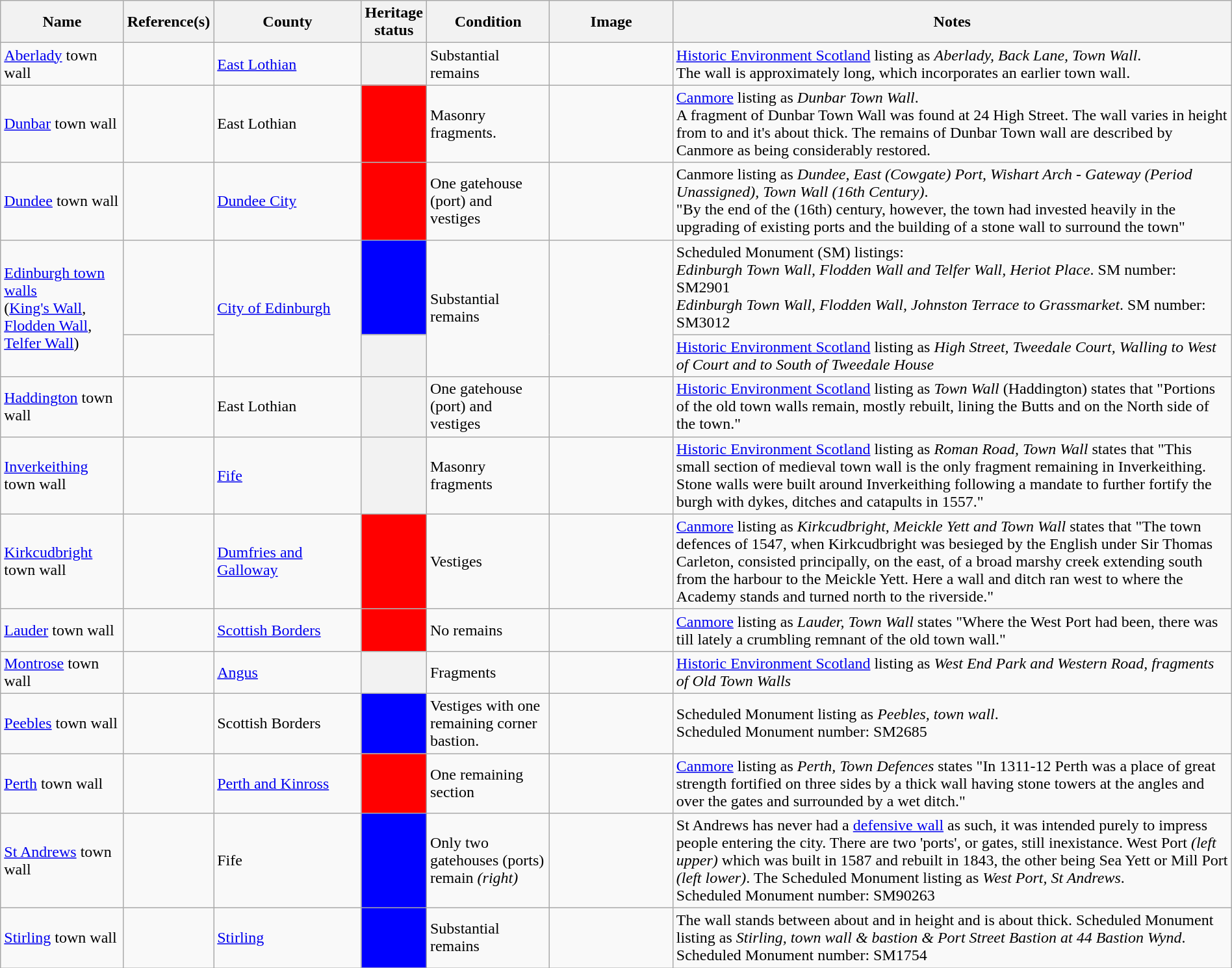<table class="wikitable sortable" width="100%">
<tr>
<th width="10%">Name</th>
<th class="unsortable" width="5%">Reference(s)</th>
<th width="12%">County</th>
<th width="5%">Heritage<br>status</th>
<th class="unsortable" width="10%">Condition</th>
<th class="unsortable" width="10%">Image</th>
<th class="unsortable">Notes</th>
</tr>
<tr>
<td><a href='#'>Aberlady</a> town wall</td>
<td></td>
<td><a href='#'>East Lothian</a></td>
<th></th>
<td>Substantial remains</td>
<td></td>
<td><a href='#'>Historic Environment Scotland</a> listing as <em>Aberlady, Back Lane, Town Wall</em>.<br>The wall is approximately  long, which incorporates an earlier town wall.</td>
</tr>
<tr>
<td><a href='#'>Dunbar</a> town wall</td>
<td></td>
<td>East Lothian</td>
<td bgcolor= ff0000 style="color: white"></td>
<td>Masonry fragments.</td>
<td></td>
<td><a href='#'>Canmore</a> listing as <em>Dunbar Town Wall</em>.<br>A fragment of Dunbar Town Wall was found at 24 High Street. The wall varies in height from  to  and it's about  thick. The remains of Dunbar Town wall are described by Canmore as being considerably restored.</td>
</tr>
<tr>
<td><a href='#'>Dundee</a> town wall</td>
<td></td>
<td><a href='#'>Dundee City</a></td>
<td bgcolor= ff0000 style="color: white"></td>
<td>One gatehouse (port) and vestiges</td>
<td></td>
<td>Canmore listing as <em>Dundee, East (Cowgate) Port, Wishart Arch - Gateway (Period Unassigned), Town Wall (16th Century)</em>.<br>"By the end of the (16th) century, however, the town had invested heavily in the upgrading of existing ports and the building of a stone wall to surround the town"</td>
</tr>
<tr>
<td rowspan="2"><a href='#'>Edinburgh town walls</a><br>(<a href='#'>King's Wall</a>,<br><a href='#'>Flodden Wall</a>,<br><a href='#'>Telfer Wall</a>)</td>
<td></td>
<td rowspan="2"><a href='#'>City of Edinburgh</a></td>
<td bgcolor= blue style="color: white"></td>
<td rowspan="2">Substantial remains</td>
<td rowspan="2"></td>
<td>Scheduled Monument (SM) listings:<br><em>Edinburgh Town Wall, Flodden Wall and Telfer Wall, Heriot Place</em>. SM number: SM2901<br><em>Edinburgh Town Wall, Flodden Wall, Johnston Terrace to Grassmarket</em>. SM number: SM3012</td>
</tr>
<tr>
<td></td>
<th></th>
<td><a href='#'>Historic Environment Scotland</a> listing as <em>High Street, Tweedale Court, Walling to West of Court and to South of Tweedale House</em></td>
</tr>
<tr>
<td><a href='#'>Haddington</a> town wall</td>
<td></td>
<td>East Lothian</td>
<th></th>
<td>One gatehouse (port) and vestiges</td>
<td></td>
<td><a href='#'>Historic Environment Scotland</a> listing as <em>Town Wall</em> (Haddington) states that "Portions of the old town walls remain, mostly rebuilt, lining the Butts and on the North side of the town."</td>
</tr>
<tr>
<td><a href='#'>Inverkeithing</a> town wall</td>
<td></td>
<td><a href='#'>Fife</a></td>
<th></th>
<td>Masonry fragments</td>
<td></td>
<td><a href='#'>Historic Environment Scotland</a> listing as <em>Roman Road, Town Wall</em> states that "This small section of medieval town wall is the only fragment remaining in Inverkeithing. Stone walls were built around Inverkeithing following a mandate to further fortify the burgh with dykes, ditches and catapults in 1557."</td>
</tr>
<tr>
<td><a href='#'>Kirkcudbright</a> town wall</td>
<td></td>
<td><a href='#'>Dumfries and Galloway</a></td>
<td bgcolor= ff0000 style="color: white"></td>
<td>Vestiges</td>
<td></td>
<td><a href='#'>Canmore</a> listing as <em>Kirkcudbright, Meickle Yett and Town Wall</em> states that "The town defences of 1547, when Kirkcudbright was besieged by the English under Sir Thomas Carleton, consisted principally, on the east, of a broad marshy creek extending south from the harbour to the Meickle Yett. Here a wall and ditch ran west to where the Academy stands and turned north to the riverside."</td>
</tr>
<tr>
<td><a href='#'>Lauder</a> town wall</td>
<td></td>
<td><a href='#'>Scottish Borders</a></td>
<td bgcolor= ff0000 style="color: white"></td>
<td>No remains</td>
<td></td>
<td><a href='#'>Canmore</a> listing as <em>Lauder, Town Wall</em> states "Where the West Port had been, there was till lately a crumbling remnant of the old town wall."</td>
</tr>
<tr>
<td><a href='#'>Montrose</a> town wall</td>
<td></td>
<td><a href='#'>Angus</a></td>
<th></th>
<td>Fragments</td>
<td></td>
<td><a href='#'>Historic Environment Scotland</a> listing as <em>West End Park and Western Road, fragments of Old Town Walls</em></td>
</tr>
<tr>
<td><a href='#'>Peebles</a> town wall</td>
<td></td>
<td>Scottish Borders</td>
<td bgcolor= blue style="color: white"></td>
<td>Vestiges with one remaining corner bastion.</td>
<td></td>
<td>Scheduled Monument listing as <em>Peebles, town wall</em>.<br>Scheduled Monument number: SM2685</td>
</tr>
<tr>
<td><a href='#'>Perth</a> town wall</td>
<td></td>
<td><a href='#'>Perth and Kinross</a></td>
<td bgcolor= ff0000 style="color: white"></td>
<td>One remaining section</td>
<td></td>
<td><a href='#'>Canmore</a> listing as <em>Perth, Town Defences</em> states "In 1311-12 Perth was a place of great strength fortified on three sides by a thick wall having stone towers at the angles and over the gates and surrounded by a wet ditch."</td>
</tr>
<tr>
<td><a href='#'>St Andrews</a> town wall</td>
<td></td>
<td>Fife</td>
<td bgcolor= blue style="color: white"></td>
<td>Only two gatehouses (ports) remain <em>(right)</em></td>
<td><br></td>
<td>St Andrews has never had a <a href='#'>defensive wall</a> as such, it was intended purely to impress people entering the city. There are two 'ports', or gates, still inexistance. West Port <em>(left upper)</em> which was built in 1587 and rebuilt in 1843, the other being Sea Yett or Mill Port <em>(left lower)</em>. The Scheduled Monument listing as <em>West Port, St Andrews</em>.<br>Scheduled Monument number: SM90263</td>
</tr>
<tr>
<td><a href='#'>Stirling</a> town wall</td>
<td></td>
<td><a href='#'>Stirling</a></td>
<td bgcolor= blue style="color: white"></td>
<td>Substantial remains</td>
<td></td>
<td>The wall stands between about  and  in height and is about  thick. Scheduled Monument listing as <em>Stirling, town wall & bastion & Port Street Bastion at 44 Bastion Wynd</em>.<br>Scheduled Monument number: SM1754</td>
</tr>
</table>
